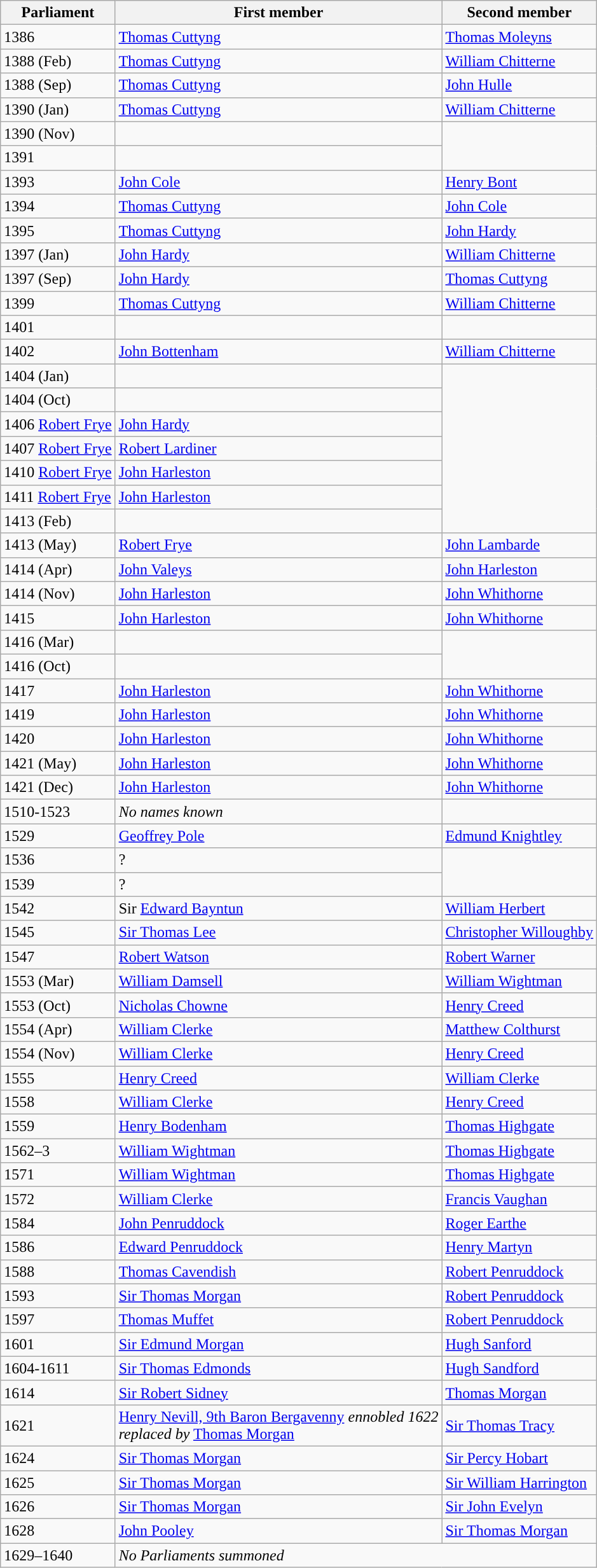<table class="wikitable">
<tr>
<th>Parliament</th>
<th>First member</th>
<th>Second member</th>
</tr>
<tr>
<td>1386</td>
<td><a href='#'>Thomas Cuttyng</a></td>
<td><a href='#'>Thomas Moleyns</a></td>
</tr>
<tr>
<td>1388 (Feb)</td>
<td><a href='#'>Thomas Cuttyng</a></td>
<td><a href='#'>William Chitterne</a></td>
</tr>
<tr>
<td>1388 (Sep)</td>
<td><a href='#'>Thomas Cuttyng</a></td>
<td><a href='#'>John Hulle</a></td>
</tr>
<tr>
<td>1390 (Jan)</td>
<td><a href='#'>Thomas Cuttyng</a></td>
<td><a href='#'>William Chitterne</a></td>
</tr>
<tr>
<td>1390 (Nov)</td>
<td></td>
</tr>
<tr>
<td>1391</td>
<td></td>
</tr>
<tr>
<td>1393</td>
<td><a href='#'>John Cole</a></td>
<td><a href='#'>Henry Bont</a></td>
</tr>
<tr>
<td>1394</td>
<td><a href='#'>Thomas Cuttyng</a></td>
<td><a href='#'>John Cole</a></td>
</tr>
<tr>
<td>1395</td>
<td><a href='#'>Thomas Cuttyng</a></td>
<td><a href='#'>John Hardy</a></td>
</tr>
<tr>
<td>1397 (Jan)</td>
<td><a href='#'>John Hardy</a></td>
<td><a href='#'>William Chitterne</a></td>
</tr>
<tr>
<td>1397 (Sep)</td>
<td><a href='#'>John Hardy</a></td>
<td><a href='#'>Thomas Cuttyng</a></td>
</tr>
<tr>
<td>1399</td>
<td><a href='#'>Thomas Cuttyng</a></td>
<td><a href='#'>William Chitterne</a></td>
</tr>
<tr>
<td>1401</td>
<td></td>
</tr>
<tr>
<td>1402</td>
<td><a href='#'>John Bottenham</a></td>
<td><a href='#'>William Chitterne</a></td>
</tr>
<tr>
<td>1404 (Jan)</td>
<td></td>
</tr>
<tr>
<td>1404 (Oct)</td>
<td></td>
</tr>
<tr>
<td>1406	<a href='#'>Robert Frye</a></td>
<td><a href='#'>John Hardy</a></td>
</tr>
<tr>
<td>1407	<a href='#'>Robert Frye</a></td>
<td><a href='#'>Robert Lardiner</a></td>
</tr>
<tr>
<td>1410	<a href='#'>Robert Frye</a></td>
<td><a href='#'>John Harleston</a></td>
</tr>
<tr>
<td>1411	<a href='#'>Robert Frye</a></td>
<td><a href='#'>John Harleston</a></td>
</tr>
<tr>
<td>1413 (Feb)</td>
<td></td>
</tr>
<tr>
<td>1413 (May)</td>
<td><a href='#'>Robert Frye</a></td>
<td><a href='#'>John Lambarde</a></td>
</tr>
<tr>
<td>1414 (Apr)</td>
<td><a href='#'>John Valeys</a></td>
<td><a href='#'>John Harleston</a></td>
</tr>
<tr>
<td>1414 (Nov)</td>
<td><a href='#'>John Harleston</a></td>
<td><a href='#'>John Whithorne</a></td>
</tr>
<tr>
<td>1415</td>
<td><a href='#'>John Harleston</a></td>
<td><a href='#'>John Whithorne</a></td>
</tr>
<tr>
<td>1416 (Mar)</td>
<td></td>
</tr>
<tr>
<td>1416 (Oct)</td>
<td></td>
</tr>
<tr>
<td>1417</td>
<td><a href='#'>John Harleston</a></td>
<td><a href='#'>John Whithorne</a></td>
</tr>
<tr>
<td>1419</td>
<td><a href='#'>John Harleston</a></td>
<td><a href='#'>John Whithorne</a></td>
</tr>
<tr>
<td>1420</td>
<td><a href='#'>John Harleston</a></td>
<td><a href='#'>John Whithorne</a></td>
</tr>
<tr>
<td>1421 (May)</td>
<td><a href='#'>John Harleston</a></td>
<td><a href='#'>John Whithorne</a></td>
</tr>
<tr>
<td>1421 (Dec)</td>
<td><a href='#'>John Harleston</a></td>
<td><a href='#'>John Whithorne</a></td>
</tr>
<tr>
<td>1510-1523</td>
<td><em>No names known</em></td>
</tr>
<tr>
<td>1529</td>
<td><a href='#'>Geoffrey Pole</a></td>
<td><a href='#'>Edmund Knightley</a></td>
</tr>
<tr>
<td>1536</td>
<td>?</td>
</tr>
<tr>
<td>1539</td>
<td>?</td>
</tr>
<tr>
<td>1542</td>
<td>Sir <a href='#'>Edward Bayntun</a></td>
<td><a href='#'>William Herbert</a></td>
</tr>
<tr>
<td>1545</td>
<td><a href='#'>Sir Thomas Lee</a></td>
<td><a href='#'>Christopher Willoughby</a></td>
</tr>
<tr>
<td>1547</td>
<td><a href='#'>Robert Watson</a></td>
<td><a href='#'>Robert Warner</a></td>
</tr>
<tr>
<td>1553 (Mar)</td>
<td><a href='#'>William Damsell</a></td>
<td><a href='#'>William Wightman</a></td>
</tr>
<tr>
<td>1553 (Oct)</td>
<td><a href='#'>Nicholas Chowne</a></td>
<td><a href='#'>Henry Creed</a></td>
</tr>
<tr>
<td>1554 (Apr)</td>
<td><a href='#'>William Clerke</a></td>
<td><a href='#'>Matthew Colthurst</a></td>
</tr>
<tr>
<td>1554 (Nov)</td>
<td><a href='#'>William Clerke</a></td>
<td><a href='#'>Henry Creed</a></td>
</tr>
<tr>
<td>1555</td>
<td><a href='#'>Henry Creed</a></td>
<td><a href='#'>William Clerke</a></td>
</tr>
<tr>
<td>1558</td>
<td><a href='#'>William Clerke</a></td>
<td><a href='#'>Henry Creed</a></td>
</tr>
<tr>
<td>1559</td>
<td><a href='#'>Henry Bodenham</a></td>
<td><a href='#'>Thomas Highgate</a></td>
</tr>
<tr>
<td>1562–3</td>
<td><a href='#'>William Wightman</a></td>
<td><a href='#'>Thomas Highgate</a></td>
</tr>
<tr>
<td>1571</td>
<td><a href='#'>William Wightman</a></td>
<td><a href='#'>Thomas Highgate</a></td>
</tr>
<tr>
<td>1572</td>
<td><a href='#'>William Clerke</a></td>
<td><a href='#'>Francis Vaughan</a></td>
</tr>
<tr>
<td>1584</td>
<td><a href='#'>John Penruddock</a></td>
<td><a href='#'>Roger Earthe</a></td>
</tr>
<tr>
<td>1586</td>
<td><a href='#'>Edward Penruddock</a></td>
<td><a href='#'>Henry Martyn</a></td>
</tr>
<tr>
<td>1588</td>
<td><a href='#'>Thomas Cavendish</a></td>
<td><a href='#'>Robert Penruddock</a></td>
</tr>
<tr>
<td>1593</td>
<td><a href='#'>Sir Thomas Morgan</a></td>
<td><a href='#'>Robert Penruddock</a></td>
</tr>
<tr>
<td>1597</td>
<td><a href='#'>Thomas Muffet</a></td>
<td><a href='#'>Robert Penruddock</a></td>
</tr>
<tr>
<td>1601</td>
<td><a href='#'>Sir Edmund Morgan</a></td>
<td><a href='#'>Hugh Sanford</a></td>
</tr>
<tr>
<td>1604-1611</td>
<td><a href='#'>Sir Thomas Edmonds</a></td>
<td><a href='#'>Hugh Sandford</a></td>
</tr>
<tr>
<td>1614</td>
<td><a href='#'>Sir Robert Sidney</a></td>
<td><a href='#'>Thomas Morgan</a></td>
</tr>
<tr>
<td>1621</td>
<td><a href='#'>Henry Nevill, 9th Baron Bergavenny</a> <em>ennobled 1622 <br> replaced by</em> <a href='#'>Thomas Morgan</a></td>
<td><a href='#'>Sir Thomas Tracy</a></td>
</tr>
<tr>
<td>1624</td>
<td><a href='#'>Sir Thomas Morgan</a></td>
<td><a href='#'>Sir Percy Hobart</a></td>
</tr>
<tr>
<td>1625</td>
<td><a href='#'>Sir Thomas Morgan</a></td>
<td><a href='#'>Sir William Harrington</a></td>
</tr>
<tr>
<td>1626</td>
<td><a href='#'>Sir Thomas Morgan</a></td>
<td><a href='#'>Sir John Evelyn</a></td>
</tr>
<tr>
<td>1628</td>
<td><a href='#'>John Pooley</a></td>
<td><a href='#'>Sir Thomas Morgan</a></td>
</tr>
<tr>
<td>1629–1640</td>
<td colspan="2"><em>No Parliaments summoned</em></td>
</tr>
</table>
